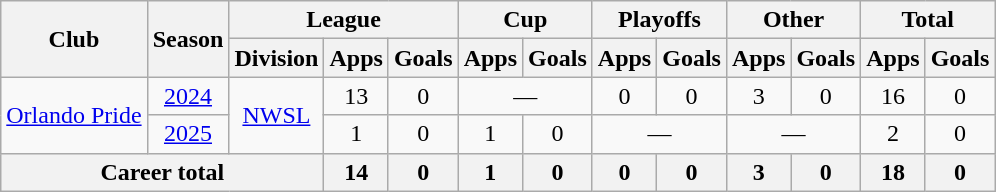<table class="wikitable" style="text-align: center;">
<tr>
<th rowspan="2">Club</th>
<th rowspan="2">Season</th>
<th colspan="3">League</th>
<th colspan="2">Cup</th>
<th colspan="2">Playoffs</th>
<th colspan="2">Other</th>
<th colspan="2">Total</th>
</tr>
<tr>
<th>Division</th>
<th>Apps</th>
<th>Goals</th>
<th>Apps</th>
<th>Goals</th>
<th>Apps</th>
<th>Goals</th>
<th>Apps</th>
<th>Goals</th>
<th>Apps</th>
<th>Goals</th>
</tr>
<tr>
<td rowspan="2"><a href='#'>Orlando Pride</a></td>
<td><a href='#'>2024</a></td>
<td rowspan="2"><a href='#'>NWSL</a></td>
<td>13</td>
<td>0</td>
<td colspan="2">—</td>
<td>0</td>
<td>0</td>
<td>3</td>
<td>0</td>
<td>16</td>
<td>0</td>
</tr>
<tr>
<td><a href='#'>2025</a></td>
<td>1</td>
<td>0</td>
<td>1</td>
<td>0</td>
<td colspan="2">—</td>
<td colspan="2">—</td>
<td>2</td>
<td>0</td>
</tr>
<tr>
<th colspan="3">Career total</th>
<th>14</th>
<th>0</th>
<th>1</th>
<th>0</th>
<th>0</th>
<th>0</th>
<th>3</th>
<th>0</th>
<th>18</th>
<th>0</th>
</tr>
</table>
